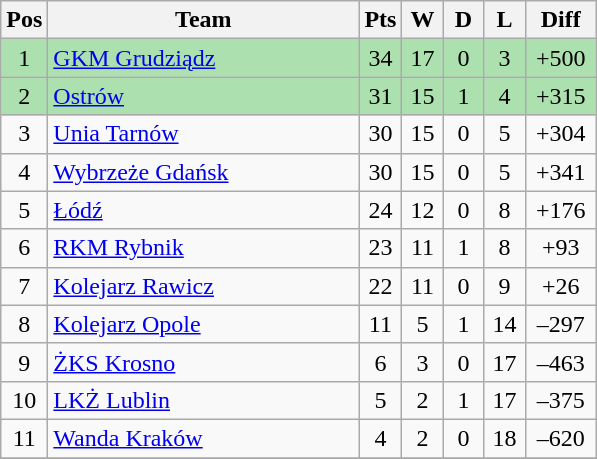<table class="wikitable" style="font-size: 100%">
<tr>
<th width=20>Pos</th>
<th width=200>Team</th>
<th width=20>Pts</th>
<th width=20>W</th>
<th width=20>D</th>
<th width=20>L</th>
<th width=40>Diff</th>
</tr>
<tr align=center style="background:#ACE1AF;">
<td>1</td>
<td align=left><a href='#'>GKM Grudziądz</a></td>
<td>34</td>
<td>17</td>
<td>0</td>
<td>3</td>
<td>+500</td>
</tr>
<tr align=center style="background:#ACE1AF;">
<td>2</td>
<td align=left><a href='#'>Ostrów</a></td>
<td>31</td>
<td>15</td>
<td>1</td>
<td>4</td>
<td>+315</td>
</tr>
<tr align=center>
<td>3</td>
<td align=left><a href='#'>Unia Tarnów</a></td>
<td>30</td>
<td>15</td>
<td>0</td>
<td>5</td>
<td>+304</td>
</tr>
<tr align=center>
<td>4</td>
<td align=left><a href='#'>Wybrzeże Gdańsk</a></td>
<td>30</td>
<td>15</td>
<td>0</td>
<td>5</td>
<td>+341</td>
</tr>
<tr align=center>
<td>5</td>
<td align=left><a href='#'>Łódź</a></td>
<td>24</td>
<td>12</td>
<td>0</td>
<td>8</td>
<td>+176</td>
</tr>
<tr align=center>
<td>6</td>
<td align=left><a href='#'>RKM Rybnik</a></td>
<td>23</td>
<td>11</td>
<td>1</td>
<td>8</td>
<td>+93</td>
</tr>
<tr align=center>
<td>7</td>
<td align=left><a href='#'>Kolejarz Rawicz</a></td>
<td>22</td>
<td>11</td>
<td>0</td>
<td>9</td>
<td>+26</td>
</tr>
<tr align=center>
<td>8</td>
<td align=left><a href='#'>Kolejarz Opole</a></td>
<td>11</td>
<td>5</td>
<td>1</td>
<td>14</td>
<td>–297</td>
</tr>
<tr align=center>
<td>9</td>
<td align=left><a href='#'>ŻKS Krosno</a></td>
<td>6</td>
<td>3</td>
<td>0</td>
<td>17</td>
<td>–463</td>
</tr>
<tr align=center>
<td>10</td>
<td align=left><a href='#'>LKŻ Lublin</a></td>
<td>5</td>
<td>2</td>
<td>1</td>
<td>17</td>
<td>–375</td>
</tr>
<tr align=center>
<td>11</td>
<td align=left><a href='#'>Wanda Kraków</a></td>
<td>4</td>
<td>2</td>
<td>0</td>
<td>18</td>
<td>–620</td>
</tr>
<tr align=center>
</tr>
</table>
